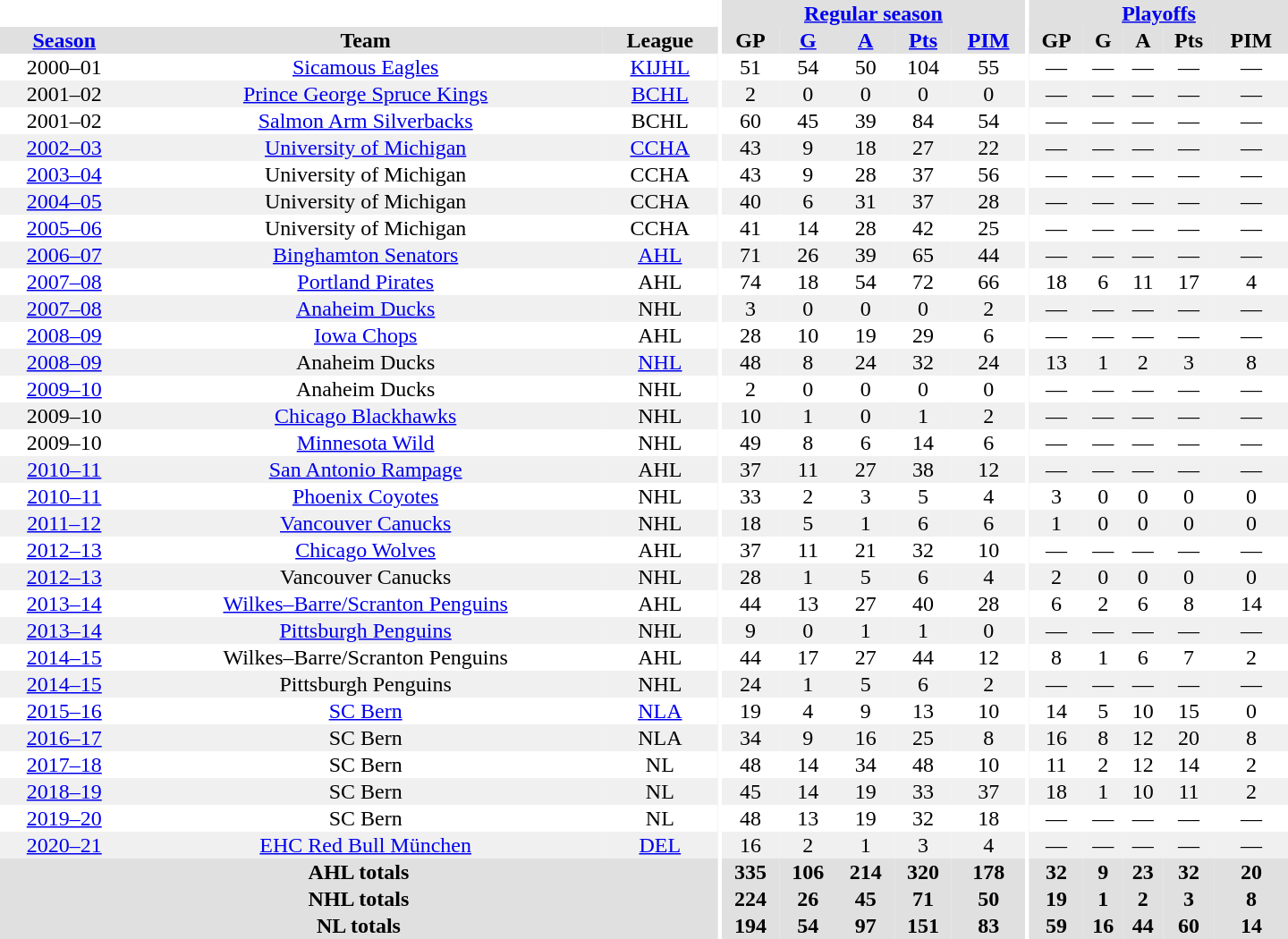<table border="0" cellpadding="1" cellspacing="0" style="text-align:center; width:60em">
<tr bgcolor="#e0e0e0">
<th colspan="3"  bgcolor="#ffffff"></th>
<th rowspan="99" bgcolor="#ffffff"></th>
<th colspan="5"><a href='#'>Regular season</a></th>
<th rowspan="99" bgcolor="#ffffff"></th>
<th colspan="5"><a href='#'>Playoffs</a></th>
</tr>
<tr bgcolor="#e0e0e0">
<th><a href='#'>Season</a></th>
<th>Team</th>
<th>League</th>
<th>GP</th>
<th><a href='#'>G</a></th>
<th><a href='#'>A</a></th>
<th><a href='#'>Pts</a></th>
<th><a href='#'>PIM</a></th>
<th>GP</th>
<th>G</th>
<th>A</th>
<th>Pts</th>
<th>PIM</th>
</tr>
<tr>
<td>2000–01</td>
<td><a href='#'>Sicamous Eagles</a></td>
<td><a href='#'>KIJHL</a></td>
<td>51</td>
<td>54</td>
<td>50</td>
<td>104</td>
<td>55</td>
<td>—</td>
<td>—</td>
<td>—</td>
<td>—</td>
<td>—</td>
</tr>
<tr bgcolor="#f0f0f0">
<td>2001–02</td>
<td><a href='#'>Prince George Spruce Kings</a></td>
<td><a href='#'>BCHL</a></td>
<td>2</td>
<td>0</td>
<td>0</td>
<td>0</td>
<td>0</td>
<td>—</td>
<td>—</td>
<td>—</td>
<td>—</td>
<td>—</td>
</tr>
<tr>
<td>2001–02</td>
<td><a href='#'>Salmon Arm Silverbacks</a></td>
<td>BCHL</td>
<td>60</td>
<td>45</td>
<td>39</td>
<td>84</td>
<td>54</td>
<td>—</td>
<td>—</td>
<td>—</td>
<td>—</td>
<td>—</td>
</tr>
<tr bgcolor="#f0f0f0">
<td><a href='#'>2002–03</a></td>
<td><a href='#'>University of Michigan</a></td>
<td><a href='#'>CCHA</a></td>
<td>43</td>
<td>9</td>
<td>18</td>
<td>27</td>
<td>22</td>
<td>—</td>
<td>—</td>
<td>—</td>
<td>—</td>
<td>—</td>
</tr>
<tr>
<td><a href='#'>2003–04</a></td>
<td>University of Michigan</td>
<td>CCHA</td>
<td>43</td>
<td>9</td>
<td>28</td>
<td>37</td>
<td>56</td>
<td>—</td>
<td>—</td>
<td>—</td>
<td>—</td>
<td>—</td>
</tr>
<tr bgcolor="#f0f0f0">
<td><a href='#'>2004–05</a></td>
<td>University of Michigan</td>
<td>CCHA</td>
<td>40</td>
<td>6</td>
<td>31</td>
<td>37</td>
<td>28</td>
<td>—</td>
<td>—</td>
<td>—</td>
<td>—</td>
<td>—</td>
</tr>
<tr>
<td><a href='#'>2005–06</a></td>
<td>University of Michigan</td>
<td>CCHA</td>
<td>41</td>
<td>14</td>
<td>28</td>
<td>42</td>
<td>25</td>
<td>—</td>
<td>—</td>
<td>—</td>
<td>—</td>
<td>—</td>
</tr>
<tr bgcolor="#f0f0f0">
<td><a href='#'>2006–07</a></td>
<td><a href='#'>Binghamton Senators</a></td>
<td><a href='#'>AHL</a></td>
<td>71</td>
<td>26</td>
<td>39</td>
<td>65</td>
<td>44</td>
<td>—</td>
<td>—</td>
<td>—</td>
<td>—</td>
<td>—</td>
</tr>
<tr>
<td><a href='#'>2007–08</a></td>
<td><a href='#'>Portland Pirates</a></td>
<td>AHL</td>
<td>74</td>
<td>18</td>
<td>54</td>
<td>72</td>
<td>66</td>
<td>18</td>
<td>6</td>
<td>11</td>
<td>17</td>
<td>4</td>
</tr>
<tr bgcolor="#f0f0f0">
<td><a href='#'>2007–08</a></td>
<td><a href='#'>Anaheim Ducks</a></td>
<td>NHL</td>
<td>3</td>
<td>0</td>
<td>0</td>
<td>0</td>
<td>2</td>
<td>—</td>
<td>—</td>
<td>—</td>
<td>—</td>
<td>—</td>
</tr>
<tr>
<td><a href='#'>2008–09</a></td>
<td><a href='#'>Iowa Chops</a></td>
<td>AHL</td>
<td>28</td>
<td>10</td>
<td>19</td>
<td>29</td>
<td>6</td>
<td>—</td>
<td>—</td>
<td>—</td>
<td>—</td>
<td>—</td>
</tr>
<tr bgcolor="#f0f0f0">
<td><a href='#'>2008–09</a></td>
<td>Anaheim Ducks</td>
<td><a href='#'>NHL</a></td>
<td>48</td>
<td>8</td>
<td>24</td>
<td>32</td>
<td>24</td>
<td>13</td>
<td>1</td>
<td>2</td>
<td>3</td>
<td>8</td>
</tr>
<tr>
<td><a href='#'>2009–10</a></td>
<td>Anaheim Ducks</td>
<td>NHL</td>
<td>2</td>
<td>0</td>
<td>0</td>
<td>0</td>
<td>0</td>
<td>—</td>
<td>—</td>
<td>—</td>
<td>—</td>
<td>—</td>
</tr>
<tr bgcolor="#f0f0f0">
<td>2009–10</td>
<td><a href='#'>Chicago Blackhawks</a></td>
<td>NHL</td>
<td>10</td>
<td>1</td>
<td>0</td>
<td>1</td>
<td>2</td>
<td>—</td>
<td>—</td>
<td>—</td>
<td>—</td>
<td>—</td>
</tr>
<tr>
<td>2009–10</td>
<td><a href='#'>Minnesota Wild</a></td>
<td>NHL</td>
<td>49</td>
<td>8</td>
<td>6</td>
<td>14</td>
<td>6</td>
<td>—</td>
<td>—</td>
<td>—</td>
<td>—</td>
<td>—</td>
</tr>
<tr bgcolor="#f0f0f0">
<td><a href='#'>2010–11</a></td>
<td><a href='#'>San Antonio Rampage</a></td>
<td>AHL</td>
<td>37</td>
<td>11</td>
<td>27</td>
<td>38</td>
<td>12</td>
<td>—</td>
<td>—</td>
<td>—</td>
<td>—</td>
<td>—</td>
</tr>
<tr>
<td><a href='#'>2010–11</a></td>
<td><a href='#'>Phoenix Coyotes</a></td>
<td>NHL</td>
<td>33</td>
<td>2</td>
<td>3</td>
<td>5</td>
<td>4</td>
<td>3</td>
<td>0</td>
<td>0</td>
<td>0</td>
<td>0</td>
</tr>
<tr bgcolor="#f0f0f0">
<td><a href='#'>2011–12</a></td>
<td><a href='#'>Vancouver Canucks</a></td>
<td>NHL</td>
<td>18</td>
<td>5</td>
<td>1</td>
<td>6</td>
<td>6</td>
<td>1</td>
<td>0</td>
<td>0</td>
<td>0</td>
<td>0</td>
</tr>
<tr>
<td><a href='#'>2012–13</a></td>
<td><a href='#'>Chicago Wolves</a></td>
<td>AHL</td>
<td>37</td>
<td>11</td>
<td>21</td>
<td>32</td>
<td>10</td>
<td>—</td>
<td>—</td>
<td>—</td>
<td>—</td>
<td>—</td>
</tr>
<tr bgcolor="#f0f0f0">
<td><a href='#'>2012–13</a></td>
<td>Vancouver Canucks</td>
<td>NHL</td>
<td>28</td>
<td>1</td>
<td>5</td>
<td>6</td>
<td>4</td>
<td>2</td>
<td>0</td>
<td>0</td>
<td>0</td>
<td>0</td>
</tr>
<tr>
<td><a href='#'>2013–14</a></td>
<td><a href='#'>Wilkes–Barre/Scranton Penguins</a></td>
<td>AHL</td>
<td>44</td>
<td>13</td>
<td>27</td>
<td>40</td>
<td>28</td>
<td>6</td>
<td>2</td>
<td>6</td>
<td>8</td>
<td>14</td>
</tr>
<tr bgcolor="#f0f0f0">
<td><a href='#'>2013–14</a></td>
<td><a href='#'>Pittsburgh Penguins</a></td>
<td>NHL</td>
<td>9</td>
<td>0</td>
<td>1</td>
<td>1</td>
<td>0</td>
<td>—</td>
<td>—</td>
<td>—</td>
<td>—</td>
<td>—</td>
</tr>
<tr>
<td><a href='#'>2014–15</a></td>
<td>Wilkes–Barre/Scranton Penguins</td>
<td>AHL</td>
<td>44</td>
<td>17</td>
<td>27</td>
<td>44</td>
<td>12</td>
<td>8</td>
<td>1</td>
<td>6</td>
<td>7</td>
<td>2</td>
</tr>
<tr bgcolor="#f0f0f0">
<td><a href='#'>2014–15</a></td>
<td>Pittsburgh Penguins</td>
<td>NHL</td>
<td>24</td>
<td>1</td>
<td>5</td>
<td>6</td>
<td>2</td>
<td>—</td>
<td>—</td>
<td>—</td>
<td>—</td>
<td>—</td>
</tr>
<tr>
<td><a href='#'>2015–16</a></td>
<td><a href='#'>SC Bern</a></td>
<td><a href='#'>NLA</a></td>
<td>19</td>
<td>4</td>
<td>9</td>
<td>13</td>
<td>10</td>
<td>14</td>
<td>5</td>
<td>10</td>
<td>15</td>
<td>0</td>
</tr>
<tr bgcolor="#f0f0f0">
<td><a href='#'>2016–17</a></td>
<td>SC Bern</td>
<td>NLA</td>
<td>34</td>
<td>9</td>
<td>16</td>
<td>25</td>
<td>8</td>
<td>16</td>
<td>8</td>
<td>12</td>
<td>20</td>
<td>8</td>
</tr>
<tr>
<td><a href='#'>2017–18</a></td>
<td>SC Bern</td>
<td>NL</td>
<td>48</td>
<td>14</td>
<td>34</td>
<td>48</td>
<td>10</td>
<td>11</td>
<td>2</td>
<td>12</td>
<td>14</td>
<td>2</td>
</tr>
<tr bgcolor="#f0f0f0">
<td><a href='#'>2018–19</a></td>
<td>SC Bern</td>
<td>NL</td>
<td>45</td>
<td>14</td>
<td>19</td>
<td>33</td>
<td>37</td>
<td>18</td>
<td>1</td>
<td>10</td>
<td>11</td>
<td>2</td>
</tr>
<tr>
<td><a href='#'>2019–20</a></td>
<td>SC Bern</td>
<td>NL</td>
<td>48</td>
<td>13</td>
<td>19</td>
<td>32</td>
<td>18</td>
<td>—</td>
<td>—</td>
<td>—</td>
<td>—</td>
<td>—</td>
</tr>
<tr bgcolor="#f0f0f0">
<td><a href='#'>2020–21</a></td>
<td><a href='#'>EHC Red Bull München</a></td>
<td><a href='#'>DEL</a></td>
<td>16</td>
<td>2</td>
<td>1</td>
<td>3</td>
<td>4</td>
<td>—</td>
<td>—</td>
<td>—</td>
<td>—</td>
<td>—</td>
</tr>
<tr bgcolor="#e0e0e0">
<th colspan="3">AHL totals</th>
<th>335</th>
<th>106</th>
<th>214</th>
<th>320</th>
<th>178</th>
<th>32</th>
<th>9</th>
<th>23</th>
<th>32</th>
<th>20</th>
</tr>
<tr bgcolor="#e0e0e0">
<th colspan="3">NHL totals</th>
<th>224</th>
<th>26</th>
<th>45</th>
<th>71</th>
<th>50</th>
<th>19</th>
<th>1</th>
<th>2</th>
<th>3</th>
<th>8</th>
</tr>
<tr bgcolor="#e0e0e0">
<th colspan="3">NL totals</th>
<th>194</th>
<th>54</th>
<th>97</th>
<th>151</th>
<th>83</th>
<th>59</th>
<th>16</th>
<th>44</th>
<th>60</th>
<th>14</th>
</tr>
</table>
